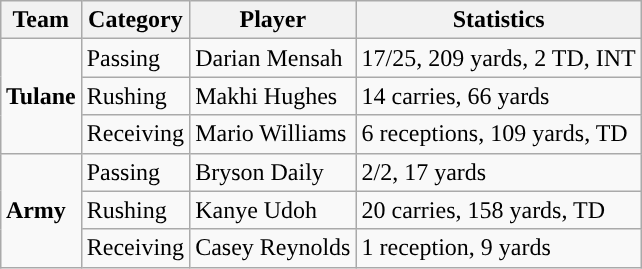<table class="wikitable" style="float: right;">
<tr>
<th>Team</th>
<th>Category</th>
<th>Player</th>
<th>Statistics</th>
</tr>
<tr>
<td rowspan=3><strong>Tulane</strong></td>
<td>Passing</td>
<td>Darian Mensah</td>
<td>17/25, 209 yards, 2 TD, INT</td>
</tr>
<tr>
<td>Rushing</td>
<td>Makhi Hughes</td>
<td>14 carries, 66 yards</td>
</tr>
<tr>
<td>Receiving</td>
<td>Mario Williams</td>
<td>6 receptions, 109 yards, TD</td>
</tr>
<tr>
<td rowspan=3><strong>Army</strong></td>
<td>Passing</td>
<td>Bryson Daily</td>
<td>2/2, 17 yards</td>
</tr>
<tr>
<td>Rushing</td>
<td>Kanye Udoh</td>
<td>20 carries, 158 yards, TD</td>
</tr>
<tr>
<td>Receiving</td>
<td>Casey Reynolds</td>
<td>1 reception, 9 yards</td>
</tr>
</table>
